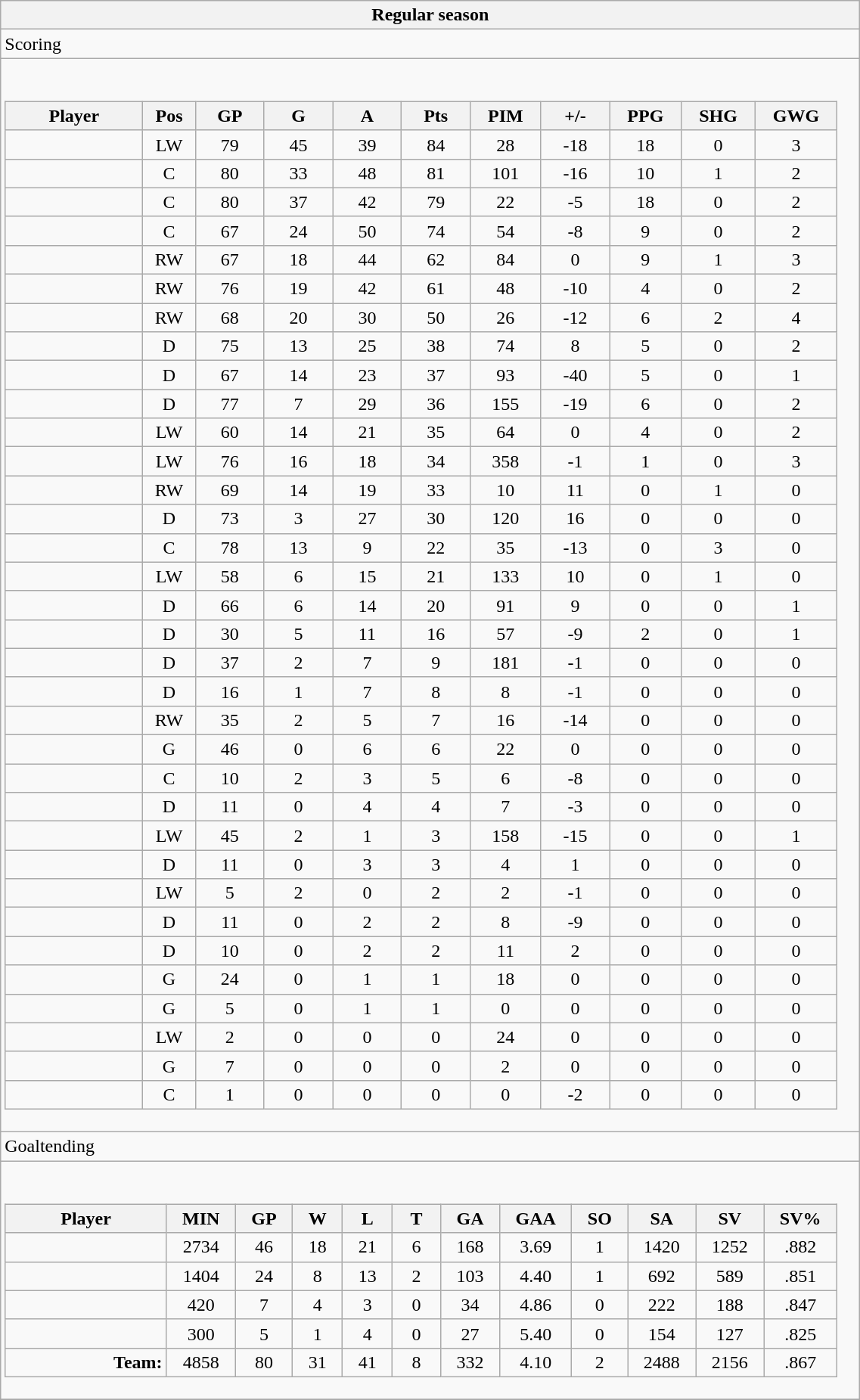<table class="wikitable collapsible" width="60%" border="1">
<tr>
<th>Regular season</th>
</tr>
<tr>
<td class="tocccolors">Scoring</td>
</tr>
<tr>
<td><br><table class="wikitable sortable">
<tr ALIGN="center">
<th bgcolor="#DDDDFF" width="10%">Player</th>
<th bgcolor="#DDDDFF" width="3%" title="Position">Pos</th>
<th bgcolor="#DDDDFF" width="5%" title="Games played">GP</th>
<th bgcolor="#DDDDFF" width="5%" title="Goals">G</th>
<th bgcolor="#DDDDFF" width="5%" title="Assists">A</th>
<th bgcolor="#DDDDFF" width="5%" title="Points">Pts</th>
<th bgcolor="#DDDDFF" width="5%" title="Penalties in Minutes">PIM</th>
<th bgcolor="#DDDDFF" width="5%" title="Plus/minus">+/-</th>
<th bgcolor="#DDDDFF" width="5%" title="Power play goals">PPG</th>
<th bgcolor="#DDDDFF" width="5%" title="Short-handed goals">SHG</th>
<th bgcolor="#DDDDFF" width="5%" title="Game-winning goals">GWG</th>
</tr>
<tr align="center">
<td align="right"></td>
<td>LW</td>
<td>79</td>
<td>45</td>
<td>39</td>
<td>84</td>
<td>28</td>
<td>-18</td>
<td>18</td>
<td>0</td>
<td>3</td>
</tr>
<tr align="center">
<td align="right"></td>
<td>C</td>
<td>80</td>
<td>33</td>
<td>48</td>
<td>81</td>
<td>101</td>
<td>-16</td>
<td>10</td>
<td>1</td>
<td>2</td>
</tr>
<tr align="center">
<td align="right"></td>
<td>C</td>
<td>80</td>
<td>37</td>
<td>42</td>
<td>79</td>
<td>22</td>
<td>-5</td>
<td>18</td>
<td>0</td>
<td>2</td>
</tr>
<tr align="center">
<td align="right"></td>
<td>C</td>
<td>67</td>
<td>24</td>
<td>50</td>
<td>74</td>
<td>54</td>
<td>-8</td>
<td>9</td>
<td>0</td>
<td>2</td>
</tr>
<tr align="center">
<td align="right"></td>
<td>RW</td>
<td>67</td>
<td>18</td>
<td>44</td>
<td>62</td>
<td>84</td>
<td>0</td>
<td>9</td>
<td>1</td>
<td>3</td>
</tr>
<tr align="center">
<td align="right"></td>
<td>RW</td>
<td>76</td>
<td>19</td>
<td>42</td>
<td>61</td>
<td>48</td>
<td>-10</td>
<td>4</td>
<td>0</td>
<td>2</td>
</tr>
<tr align="center">
<td align="right"></td>
<td>RW</td>
<td>68</td>
<td>20</td>
<td>30</td>
<td>50</td>
<td>26</td>
<td>-12</td>
<td>6</td>
<td>2</td>
<td>4</td>
</tr>
<tr align="center">
<td align="right"></td>
<td>D</td>
<td>75</td>
<td>13</td>
<td>25</td>
<td>38</td>
<td>74</td>
<td>8</td>
<td>5</td>
<td>0</td>
<td>2</td>
</tr>
<tr align="center">
<td align="right"></td>
<td>D</td>
<td>67</td>
<td>14</td>
<td>23</td>
<td>37</td>
<td>93</td>
<td>-40</td>
<td>5</td>
<td>0</td>
<td>1</td>
</tr>
<tr align="center">
<td align="right"></td>
<td>D</td>
<td>77</td>
<td>7</td>
<td>29</td>
<td>36</td>
<td>155</td>
<td>-19</td>
<td>6</td>
<td>0</td>
<td>2</td>
</tr>
<tr align="center">
<td align="right"></td>
<td>LW</td>
<td>60</td>
<td>14</td>
<td>21</td>
<td>35</td>
<td>64</td>
<td>0</td>
<td>4</td>
<td>0</td>
<td>2</td>
</tr>
<tr align="center">
<td align="right"></td>
<td>LW</td>
<td>76</td>
<td>16</td>
<td>18</td>
<td>34</td>
<td>358</td>
<td>-1</td>
<td>1</td>
<td>0</td>
<td>3</td>
</tr>
<tr align="center">
<td align="right"></td>
<td>RW</td>
<td>69</td>
<td>14</td>
<td>19</td>
<td>33</td>
<td>10</td>
<td>11</td>
<td>0</td>
<td>1</td>
<td>0</td>
</tr>
<tr align="center">
<td align="right"></td>
<td>D</td>
<td>73</td>
<td>3</td>
<td>27</td>
<td>30</td>
<td>120</td>
<td>16</td>
<td>0</td>
<td>0</td>
<td>0</td>
</tr>
<tr align="center">
<td align="right"></td>
<td>C</td>
<td>78</td>
<td>13</td>
<td>9</td>
<td>22</td>
<td>35</td>
<td>-13</td>
<td>0</td>
<td>3</td>
<td>0</td>
</tr>
<tr align="center">
<td align="right"></td>
<td>LW</td>
<td>58</td>
<td>6</td>
<td>15</td>
<td>21</td>
<td>133</td>
<td>10</td>
<td>0</td>
<td>1</td>
<td>0</td>
</tr>
<tr align="center">
<td align="right"></td>
<td>D</td>
<td>66</td>
<td>6</td>
<td>14</td>
<td>20</td>
<td>91</td>
<td>9</td>
<td>0</td>
<td>0</td>
<td>1</td>
</tr>
<tr align="center">
<td align="right"></td>
<td>D</td>
<td>30</td>
<td>5</td>
<td>11</td>
<td>16</td>
<td>57</td>
<td>-9</td>
<td>2</td>
<td>0</td>
<td>1</td>
</tr>
<tr align="center">
<td align="right"></td>
<td>D</td>
<td>37</td>
<td>2</td>
<td>7</td>
<td>9</td>
<td>181</td>
<td>-1</td>
<td>0</td>
<td>0</td>
<td>0</td>
</tr>
<tr align="center">
<td align="right"></td>
<td>D</td>
<td>16</td>
<td>1</td>
<td>7</td>
<td>8</td>
<td>8</td>
<td>-1</td>
<td>0</td>
<td>0</td>
<td>0</td>
</tr>
<tr align="center">
<td align="right"></td>
<td>RW</td>
<td>35</td>
<td>2</td>
<td>5</td>
<td>7</td>
<td>16</td>
<td>-14</td>
<td>0</td>
<td>0</td>
<td>0</td>
</tr>
<tr align="center">
<td align="right"></td>
<td>G</td>
<td>46</td>
<td>0</td>
<td>6</td>
<td>6</td>
<td>22</td>
<td>0</td>
<td>0</td>
<td>0</td>
<td>0</td>
</tr>
<tr align="center">
<td align="right"></td>
<td>C</td>
<td>10</td>
<td>2</td>
<td>3</td>
<td>5</td>
<td>6</td>
<td>-8</td>
<td>0</td>
<td>0</td>
<td>0</td>
</tr>
<tr align="center">
<td align="right"></td>
<td>D</td>
<td>11</td>
<td>0</td>
<td>4</td>
<td>4</td>
<td>7</td>
<td>-3</td>
<td>0</td>
<td>0</td>
<td>0</td>
</tr>
<tr align="center">
<td align="right"></td>
<td>LW</td>
<td>45</td>
<td>2</td>
<td>1</td>
<td>3</td>
<td>158</td>
<td>-15</td>
<td>0</td>
<td>0</td>
<td>1</td>
</tr>
<tr align="center">
<td align="right"></td>
<td>D</td>
<td>11</td>
<td>0</td>
<td>3</td>
<td>3</td>
<td>4</td>
<td>1</td>
<td>0</td>
<td>0</td>
<td>0</td>
</tr>
<tr align="center">
<td align="right"></td>
<td>LW</td>
<td>5</td>
<td>2</td>
<td>0</td>
<td>2</td>
<td>2</td>
<td>-1</td>
<td>0</td>
<td>0</td>
<td>0</td>
</tr>
<tr align="center">
<td align="right"></td>
<td>D</td>
<td>11</td>
<td>0</td>
<td>2</td>
<td>2</td>
<td>8</td>
<td>-9</td>
<td>0</td>
<td>0</td>
<td>0</td>
</tr>
<tr align="center">
<td align="right"></td>
<td>D</td>
<td>10</td>
<td>0</td>
<td>2</td>
<td>2</td>
<td>11</td>
<td>2</td>
<td>0</td>
<td>0</td>
<td>0</td>
</tr>
<tr align="center">
<td align="right"></td>
<td>G</td>
<td>24</td>
<td>0</td>
<td>1</td>
<td>1</td>
<td>18</td>
<td>0</td>
<td>0</td>
<td>0</td>
<td>0</td>
</tr>
<tr align="center">
<td align="right"></td>
<td>G</td>
<td>5</td>
<td>0</td>
<td>1</td>
<td>1</td>
<td>0</td>
<td>0</td>
<td>0</td>
<td>0</td>
<td>0</td>
</tr>
<tr align="center">
<td align="right"></td>
<td>LW</td>
<td>2</td>
<td>0</td>
<td>0</td>
<td>0</td>
<td>24</td>
<td>0</td>
<td>0</td>
<td>0</td>
<td>0</td>
</tr>
<tr align="center">
<td align="right"></td>
<td>G</td>
<td>7</td>
<td>0</td>
<td>0</td>
<td>0</td>
<td>2</td>
<td>0</td>
<td>0</td>
<td>0</td>
<td>0</td>
</tr>
<tr align="center">
<td align="right"></td>
<td>C</td>
<td>1</td>
<td>0</td>
<td>0</td>
<td>0</td>
<td>0</td>
<td>-2</td>
<td>0</td>
<td>0</td>
<td>0</td>
</tr>
</table>
</td>
</tr>
<tr>
<td class="toccolors">Goaltending</td>
</tr>
<tr>
<td><br><table class="wikitable sortable">
<tr>
<th bgcolor="#DDDDFF" width="10%">Player</th>
<th width="3%" bgcolor="#DDDDFF" title="Minutes played">MIN</th>
<th width="3%" bgcolor="#DDDDFF" title="Games played in">GP</th>
<th width="3%" bgcolor="#DDDDFF" title="Wins">W</th>
<th width="3%" bgcolor="#DDDDFF"title="Losses">L</th>
<th width="3%" bgcolor="#DDDDFF" title="Ties">T</th>
<th width="3%" bgcolor="#DDDDFF" title="Goals against">GA</th>
<th width="3%" bgcolor="#DDDDFF" title="Goals against average">GAA</th>
<th width="3%" bgcolor="#DDDDFF"title="Shut-outs">SO</th>
<th width="3%" bgcolor="#DDDDFF" title="Shots against">SA</th>
<th width="3%" bgcolor="#DDDDFF" title="Shots saved">SV</th>
<th width="3%" bgcolor="#DDDDFF" title="Save percentage">SV%</th>
</tr>
<tr align="center">
<td align="right"></td>
<td>2734</td>
<td>46</td>
<td>18</td>
<td>21</td>
<td>6</td>
<td>168</td>
<td>3.69</td>
<td>1</td>
<td>1420</td>
<td>1252</td>
<td>.882</td>
</tr>
<tr align="center">
<td align="right"></td>
<td>1404</td>
<td>24</td>
<td>8</td>
<td>13</td>
<td>2</td>
<td>103</td>
<td>4.40</td>
<td>1</td>
<td>692</td>
<td>589</td>
<td>.851</td>
</tr>
<tr align="center">
<td align="right"></td>
<td>420</td>
<td>7</td>
<td>4</td>
<td>3</td>
<td>0</td>
<td>34</td>
<td>4.86</td>
<td>0</td>
<td>222</td>
<td>188</td>
<td>.847</td>
</tr>
<tr align="center">
<td align="right"></td>
<td>300</td>
<td>5</td>
<td>1</td>
<td>4</td>
<td>0</td>
<td>27</td>
<td>5.40</td>
<td>0</td>
<td>154</td>
<td>127</td>
<td>.825</td>
</tr>
<tr align="center">
<td align="right"><strong>Team:</strong></td>
<td>4858</td>
<td>80</td>
<td>31</td>
<td>41</td>
<td>8</td>
<td>332</td>
<td>4.10</td>
<td>2</td>
<td>2488</td>
<td>2156</td>
<td>.867</td>
</tr>
</table>
</td>
</tr>
<tr>
</tr>
</table>
